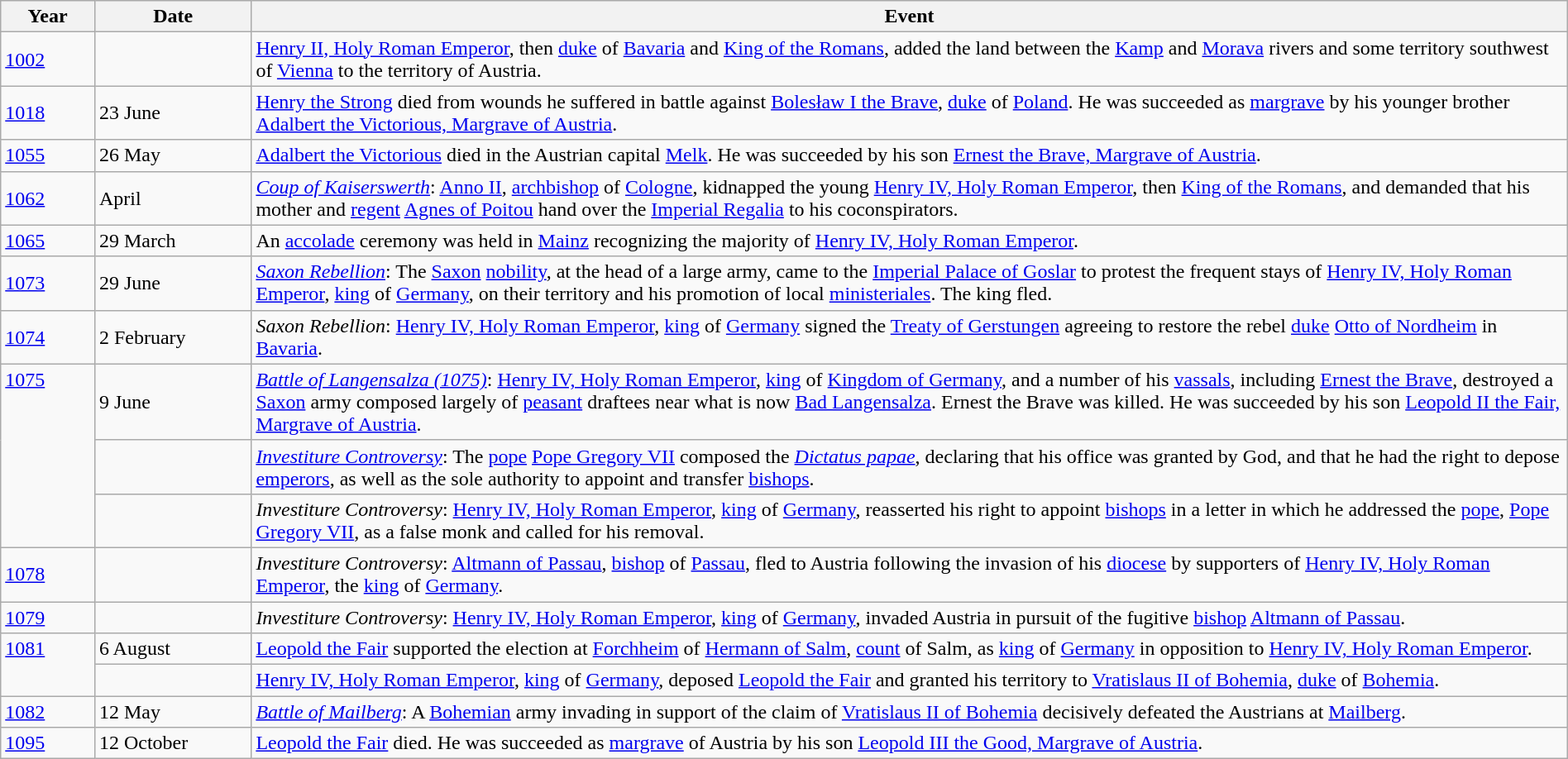<table class="wikitable" width="100%">
<tr>
<th style="width: 6%;">Year</th>
<th style="width: 10%;">Date</th>
<th>Event</th>
</tr>
<tr>
<td><a href='#'>1002</a></td>
<td></td>
<td><a href='#'>Henry II, Holy Roman Emperor</a>, then <a href='#'>duke</a> of <a href='#'>Bavaria</a> and <a href='#'>King of the Romans</a>, added the land between the <a href='#'>Kamp</a> and <a href='#'>Morava</a> rivers and some territory southwest of <a href='#'>Vienna</a> to the territory of Austria.</td>
</tr>
<tr>
<td><a href='#'>1018</a></td>
<td>23 June</td>
<td><a href='#'>Henry the Strong</a> died from wounds he suffered in battle against <a href='#'>Bolesław I the Brave</a>, <a href='#'>duke</a> of <a href='#'>Poland</a>.  He was succeeded as <a href='#'>margrave</a> by his younger brother <a href='#'>Adalbert the Victorious, Margrave of Austria</a>.</td>
</tr>
<tr>
<td><a href='#'>1055</a></td>
<td>26 May</td>
<td><a href='#'>Adalbert the Victorious</a> died in the Austrian capital <a href='#'>Melk</a>.  He was succeeded by his son <a href='#'>Ernest the Brave, Margrave of Austria</a>.</td>
</tr>
<tr>
<td><a href='#'>1062</a></td>
<td>April</td>
<td><em><a href='#'>Coup of Kaiserswerth</a></em>: <a href='#'>Anno II</a>, <a href='#'>archbishop</a> of <a href='#'>Cologne</a>, kidnapped the young <a href='#'>Henry IV, Holy Roman Emperor</a>, then <a href='#'>King of the Romans</a>, and demanded that his mother and <a href='#'>regent</a> <a href='#'>Agnes of Poitou</a> hand over the <a href='#'>Imperial Regalia</a> to his coconspirators.</td>
</tr>
<tr>
<td><a href='#'>1065</a></td>
<td>29 March</td>
<td>An <a href='#'>accolade</a> ceremony was held in <a href='#'>Mainz</a> recognizing the majority of <a href='#'>Henry IV, Holy Roman Emperor</a>.</td>
</tr>
<tr>
<td><a href='#'>1073</a></td>
<td>29 June</td>
<td><em><a href='#'>Saxon Rebellion</a></em>: The <a href='#'>Saxon</a> <a href='#'>nobility</a>, at the head of a large army, came to the <a href='#'>Imperial Palace of Goslar</a> to protest the frequent stays of <a href='#'>Henry IV, Holy Roman Emperor</a>, <a href='#'>king</a> of <a href='#'>Germany</a>, on their territory and his promotion of local <a href='#'>ministeriales</a>.  The king fled.</td>
</tr>
<tr>
<td><a href='#'>1074</a></td>
<td>2 February</td>
<td><em>Saxon Rebellion</em>: <a href='#'>Henry IV, Holy Roman Emperor</a>, <a href='#'>king</a> of <a href='#'>Germany</a> signed the <a href='#'>Treaty of Gerstungen</a> agreeing to restore the rebel <a href='#'>duke</a> <a href='#'>Otto of Nordheim</a> in <a href='#'>Bavaria</a>.</td>
</tr>
<tr>
<td rowspan="3" valign="top"><a href='#'>1075</a></td>
<td>9 June</td>
<td><em><a href='#'>Battle of Langensalza (1075)</a></em>: <a href='#'>Henry IV, Holy Roman Emperor</a>, <a href='#'>king</a> of <a href='#'>Kingdom of Germany</a>, and a number of his <a href='#'>vassals</a>, including <a href='#'>Ernest the Brave</a>, destroyed a <a href='#'>Saxon</a> army composed largely of <a href='#'>peasant</a> draftees near what is now <a href='#'>Bad Langensalza</a>.  Ernest the Brave was killed.  He was succeeded by his son <a href='#'>Leopold II the Fair, Margrave of Austria</a>.</td>
</tr>
<tr>
<td></td>
<td><em><a href='#'>Investiture Controversy</a></em>: The <a href='#'>pope</a> <a href='#'>Pope Gregory VII</a> composed the <em><a href='#'>Dictatus papae</a></em>, declaring that his office was granted by God, and that he had the right to depose <a href='#'>emperors</a>, as well as the sole authority to appoint and transfer <a href='#'>bishops</a>.</td>
</tr>
<tr>
<td></td>
<td><em>Investiture Controversy</em>: <a href='#'>Henry IV, Holy Roman Emperor</a>, <a href='#'>king</a> of <a href='#'>Germany</a>, reasserted his right to appoint <a href='#'>bishops</a> in a letter in which he addressed the <a href='#'>pope</a>, <a href='#'>Pope Gregory VII</a>, as a false monk and called for his removal.</td>
</tr>
<tr>
<td><a href='#'>1078</a></td>
<td></td>
<td><em>Investiture Controversy</em>: <a href='#'>Altmann of Passau</a>, <a href='#'>bishop</a> of <a href='#'>Passau</a>, fled to Austria following the invasion of his <a href='#'>diocese</a> by supporters of <a href='#'>Henry IV, Holy Roman Emperor</a>, the <a href='#'>king</a> of <a href='#'>Germany</a>.</td>
</tr>
<tr>
<td><a href='#'>1079</a></td>
<td></td>
<td><em>Investiture Controversy</em>: <a href='#'>Henry IV, Holy Roman Emperor</a>, <a href='#'>king</a> of <a href='#'>Germany</a>, invaded Austria in pursuit of the fugitive <a href='#'>bishop</a> <a href='#'>Altmann of Passau</a>.</td>
</tr>
<tr>
<td rowspan="2" valign="top"><a href='#'>1081</a></td>
<td>6 August</td>
<td><a href='#'>Leopold the Fair</a> supported the election at <a href='#'>Forchheim</a> of <a href='#'>Hermann of Salm</a>, <a href='#'>count</a> of Salm, as <a href='#'>king</a> of <a href='#'>Germany</a> in opposition to <a href='#'>Henry IV, Holy Roman Emperor</a>.</td>
</tr>
<tr>
<td></td>
<td><a href='#'>Henry IV, Holy Roman Emperor</a>, <a href='#'>king</a> of <a href='#'>Germany</a>, deposed <a href='#'>Leopold the Fair</a> and granted his territory to <a href='#'>Vratislaus II of Bohemia</a>, <a href='#'>duke</a> of <a href='#'>Bohemia</a>.</td>
</tr>
<tr>
<td><a href='#'>1082</a></td>
<td>12 May</td>
<td><em><a href='#'>Battle of Mailberg</a></em>: A <a href='#'>Bohemian</a> army invading in support of the claim of <a href='#'>Vratislaus II of Bohemia</a> decisively defeated the Austrians at <a href='#'>Mailberg</a>.</td>
</tr>
<tr>
<td><a href='#'>1095</a></td>
<td>12 October</td>
<td><a href='#'>Leopold the Fair</a> died.  He was succeeded as <a href='#'>margrave</a> of Austria by his son <a href='#'>Leopold III the Good, Margrave of Austria</a>.</td>
</tr>
</table>
